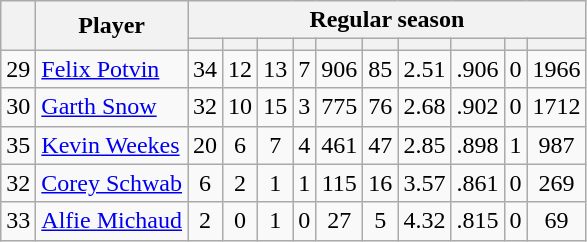<table class="wikitable plainrowheaders" style="text-align:center;">
<tr>
<th scope="col" rowspan="2"></th>
<th scope="col" rowspan="2">Player</th>
<th scope=colgroup colspan=10>Regular season</th>
</tr>
<tr>
<th scope="col"></th>
<th scope="col"></th>
<th scope="col"></th>
<th scope="col"></th>
<th scope="col"></th>
<th scope="col"></th>
<th scope="col"></th>
<th scope="col"></th>
<th scope="col"></th>
<th scope="col"></th>
</tr>
<tr>
<td scope="row">29</td>
<td align="left"><a href='#'>Felix Potvin</a></td>
<td>34</td>
<td>12</td>
<td>13</td>
<td>7</td>
<td>906</td>
<td>85</td>
<td>2.51</td>
<td>.906</td>
<td>0</td>
<td>1966</td>
</tr>
<tr>
<td scope="row">30</td>
<td align="left"><a href='#'>Garth Snow</a></td>
<td>32</td>
<td>10</td>
<td>15</td>
<td>3</td>
<td>775</td>
<td>76</td>
<td>2.68</td>
<td>.902</td>
<td>0</td>
<td>1712</td>
</tr>
<tr>
<td scope="row">35</td>
<td align="left"><a href='#'>Kevin Weekes</a></td>
<td>20</td>
<td>6</td>
<td>7</td>
<td>4</td>
<td>461</td>
<td>47</td>
<td>2.85</td>
<td>.898</td>
<td>1</td>
<td>987</td>
</tr>
<tr>
<td scope="row">32</td>
<td align="left"><a href='#'>Corey Schwab</a></td>
<td>6</td>
<td>2</td>
<td>1</td>
<td>1</td>
<td>115</td>
<td>16</td>
<td>3.57</td>
<td>.861</td>
<td>0</td>
<td>269</td>
</tr>
<tr>
<td scope="row">33</td>
<td align="left"><a href='#'>Alfie Michaud</a></td>
<td>2</td>
<td>0</td>
<td>1</td>
<td>0</td>
<td>27</td>
<td>5</td>
<td>4.32</td>
<td>.815</td>
<td>0</td>
<td>69</td>
</tr>
</table>
